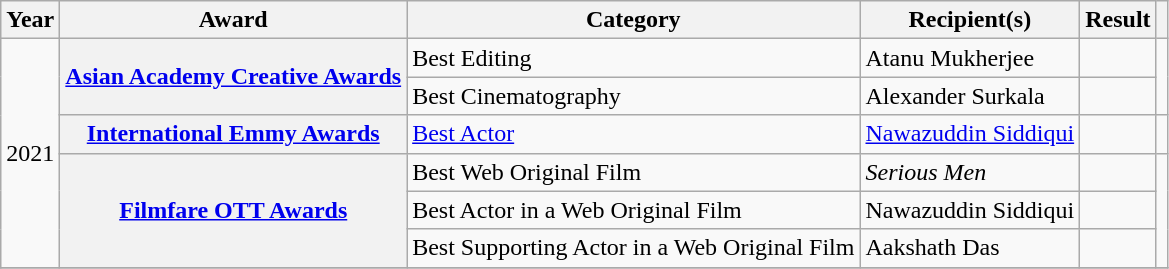<table class="wikitable plainrowheaders sortable">
<tr>
<th scope="col">Year</th>
<th scope="col">Award</th>
<th scope="col">Category</th>
<th scope="col">Recipient(s)</th>
<th scope="col">Result</th>
<th scope="col" class="unsortable"></th>
</tr>
<tr>
<td rowspan="6">2021</td>
<th scope="row" rowspan="2"><a href='#'>Asian Academy Creative Awards</a></th>
<td>Best Editing</td>
<td>Atanu Mukherjee</td>
<td></td>
<td rowspan="2"></td>
</tr>
<tr>
<td>Best Cinematography</td>
<td>Alexander Surkala</td>
<td></td>
</tr>
<tr>
<th scope="row"><a href='#'>International Emmy Awards</a></th>
<td><a href='#'>Best Actor</a></td>
<td><a href='#'>Nawazuddin Siddiqui</a></td>
<td></td>
<td></td>
</tr>
<tr>
<th scope="row" rowspan=3><a href='#'>Filmfare OTT Awards</a></th>
<td>Best Web Original Film</td>
<td><em>Serious Men</em></td>
<td></td>
<td rowspan=3></td>
</tr>
<tr>
<td>Best Actor in a Web Original Film</td>
<td>Nawazuddin Siddiqui</td>
<td></td>
</tr>
<tr>
<td>Best Supporting Actor in a Web Original Film</td>
<td>Aakshath Das</td>
<td></td>
</tr>
<tr>
</tr>
</table>
